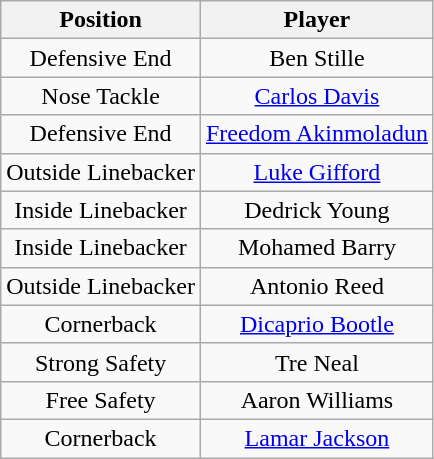<table class="wikitable" style="text-align: center;">
<tr>
<th>Position</th>
<th>Player</th>
</tr>
<tr>
<td>Defensive End</td>
<td>Ben Stille</td>
</tr>
<tr>
<td>Nose Tackle</td>
<td><a href='#'>Carlos Davis</a></td>
</tr>
<tr>
<td>Defensive End</td>
<td><a href='#'>Freedom Akinmoladun</a></td>
</tr>
<tr>
<td>Outside Linebacker</td>
<td><a href='#'>Luke Gifford</a></td>
</tr>
<tr>
<td>Inside Linebacker</td>
<td>Dedrick Young</td>
</tr>
<tr>
<td>Inside Linebacker</td>
<td>Mohamed Barry</td>
</tr>
<tr>
<td>Outside Linebacker</td>
<td>Antonio Reed</td>
</tr>
<tr>
<td>Cornerback</td>
<td><a href='#'>Dicaprio Bootle</a></td>
</tr>
<tr>
<td>Strong Safety</td>
<td>Tre Neal</td>
</tr>
<tr>
<td>Free Safety</td>
<td>Aaron Williams</td>
</tr>
<tr>
<td>Cornerback</td>
<td><a href='#'>Lamar Jackson</a></td>
</tr>
</table>
